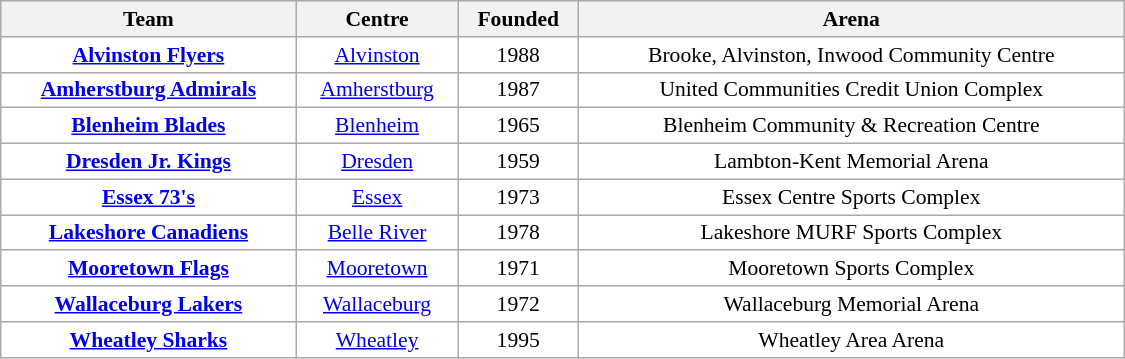<table class="wikitable" style="font-size: 90%; border: 1px solid gray; width:750px; text-align:center; background:white">
<tr style="background:#dddddd;">
<th>Team</th>
<th>Centre</th>
<th>Founded</th>
<th>Arena</th>
</tr>
<tr>
<td><strong><a href='#'>Alvinston Flyers</a></strong></td>
<td><a href='#'>Alvinston</a></td>
<td>1988</td>
<td>Brooke, Alvinston, Inwood Community Centre</td>
</tr>
<tr>
<td><strong><a href='#'>Amherstburg Admirals</a></strong></td>
<td><a href='#'>Amherstburg</a></td>
<td>1987</td>
<td>United Communities Credit Union Complex</td>
</tr>
<tr>
<td><strong><a href='#'>Blenheim Blades</a></strong></td>
<td><a href='#'>Blenheim</a></td>
<td>1965</td>
<td>Blenheim Community & Recreation Centre</td>
</tr>
<tr>
<td><strong><a href='#'>Dresden Jr. Kings</a></strong></td>
<td><a href='#'>Dresden</a></td>
<td>1959</td>
<td>Lambton-Kent Memorial Arena</td>
</tr>
<tr>
<td><strong><a href='#'>Essex 73's</a></strong></td>
<td><a href='#'>Essex</a></td>
<td>1973</td>
<td>Essex Centre Sports Complex</td>
</tr>
<tr>
<td><strong><a href='#'>Lakeshore Canadiens</a></strong></td>
<td><a href='#'>Belle River</a></td>
<td>1978</td>
<td>Lakeshore MURF Sports Complex</td>
</tr>
<tr>
<td><strong><a href='#'>Mooretown Flags</a></strong></td>
<td><a href='#'>Mooretown</a></td>
<td>1971</td>
<td>Mooretown Sports Complex</td>
</tr>
<tr>
<td><strong><a href='#'>Wallaceburg Lakers</a></strong></td>
<td><a href='#'>Wallaceburg</a></td>
<td>1972</td>
<td>Wallaceburg Memorial Arena</td>
</tr>
<tr>
<td><strong><a href='#'>Wheatley Sharks</a></strong></td>
<td><a href='#'>Wheatley</a></td>
<td>1995</td>
<td>Wheatley Area Arena</td>
</tr>
</table>
